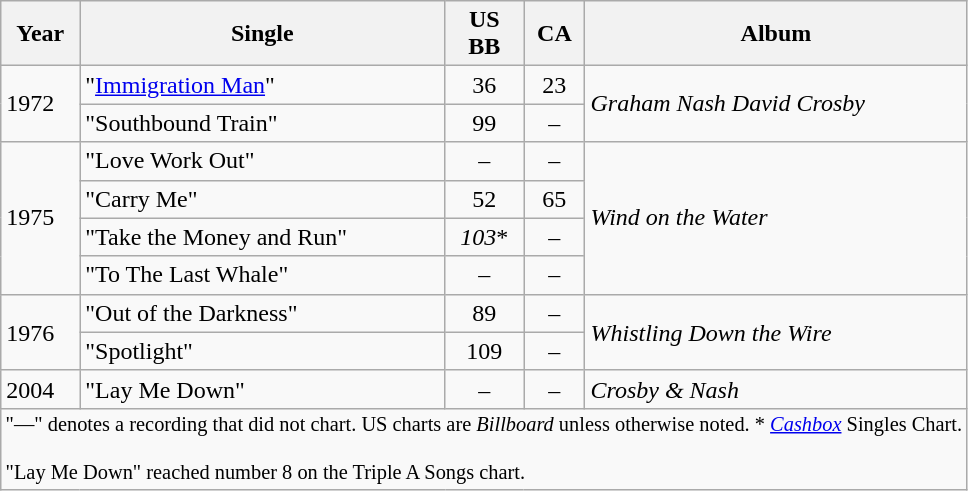<table class="wikitable">
<tr>
<th>Year</th>
<th>Single</th>
<th>US<br>BB<br></th>
<th>CA<br></th>
<th>Album</th>
</tr>
<tr>
<td rowspan="2">1972</td>
<td>"<a href='#'>Immigration Man</a>"</td>
<td align="center">36</td>
<td align="center">23</td>
<td rowspan="2"><em>Graham Nash David Crosby</em></td>
</tr>
<tr>
<td>"Southbound Train"</td>
<td align="center">99</td>
<td align="center">–</td>
</tr>
<tr>
<td rowspan="4">1975</td>
<td>"Love Work Out"</td>
<td align="center">–</td>
<td align="center">–</td>
<td rowspan="4"><em>Wind on the Water</em></td>
</tr>
<tr>
<td>"Carry Me"</td>
<td align="center">52</td>
<td align="center">65</td>
</tr>
<tr>
<td>"Take the Money and Run"</td>
<td align="center"><em>103</em>*</td>
<td align="center">–</td>
</tr>
<tr>
<td>"To The Last Whale"</td>
<td align="center">–</td>
<td align="center">–</td>
</tr>
<tr>
<td rowspan="2">1976</td>
<td>"Out of the Darkness"</td>
<td align="center">89</td>
<td align="center">–</td>
<td rowspan="2"><em>Whistling Down the Wire</em></td>
</tr>
<tr>
<td>"Spotlight"</td>
<td align="center">109</td>
<td align="center">–</td>
</tr>
<tr>
<td rowspan="1">2004</td>
<td>"Lay Me Down"</td>
<td align="center">–</td>
<td align="center">–</td>
<td rowspan="1"><em>Crosby & Nash</em></td>
</tr>
<tr>
<td colspan="5" style="font-size:85%">"—" denotes a recording that did not chart. US charts are <em>Billboard</em> unless otherwise noted. * <em><a href='#'>Cashbox</a></em> Singles Chart.<br><br>"Lay Me Down" reached number 8 on the Triple A Songs chart.</td>
</tr>
</table>
